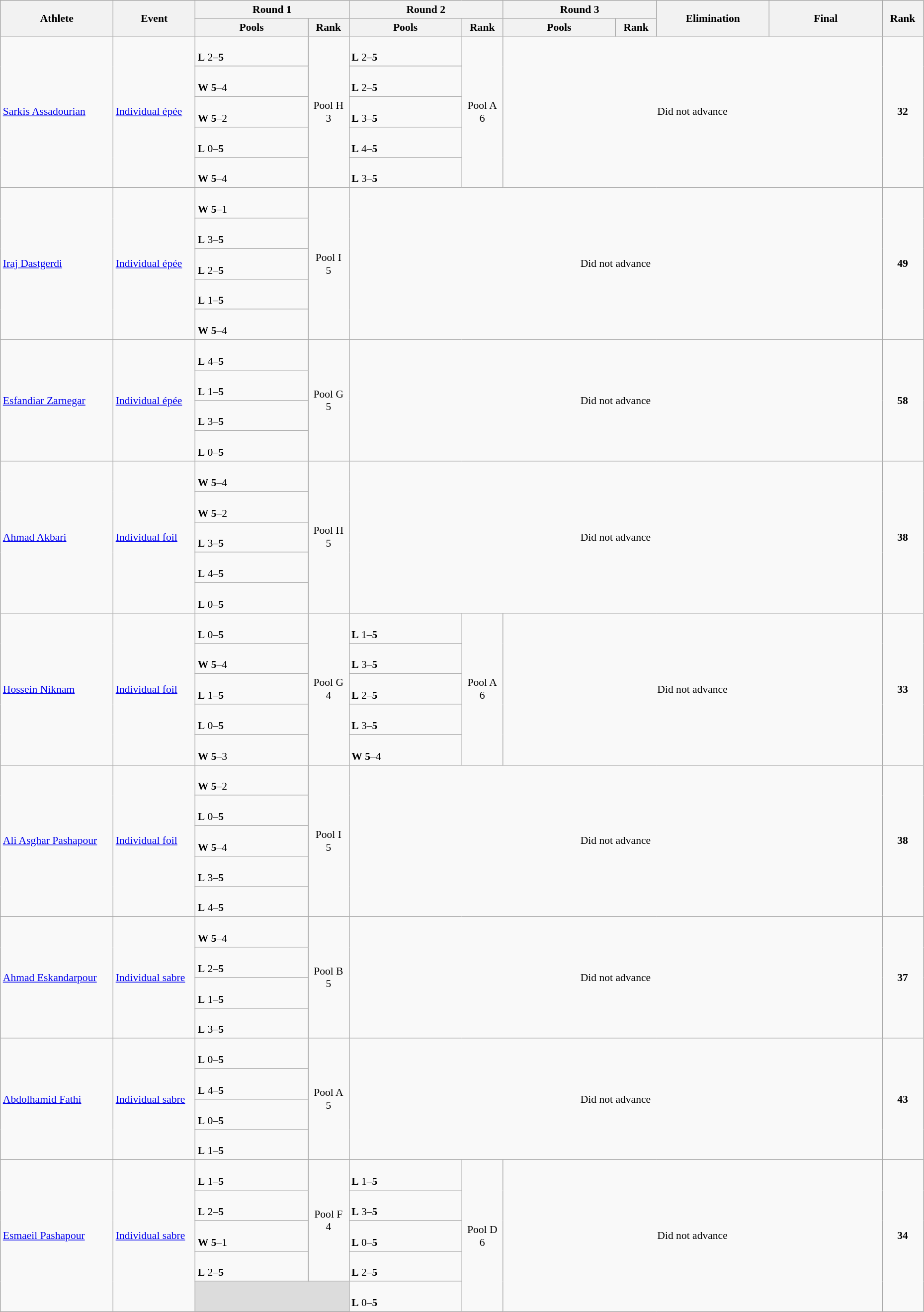<table class="wikitable" width="98%" style="text-align:left; font-size:90%">
<tr>
<th rowspan="2" width="11%">Athlete</th>
<th rowspan="2" width="8%">Event</th>
<th colspan="2">Round 1</th>
<th colspan="2">Round 2</th>
<th colspan="2">Round 3</th>
<th rowspan="2" width="11%">Elimination</th>
<th rowspan="2" width="11%">Final</th>
<th rowspan="2" width="4%">Rank</th>
</tr>
<tr>
<th width="11%">Pools</th>
<th width="4%">Rank</th>
<th width="11%">Pools</th>
<th width="4%">Rank</th>
<th width="11%">Pools</th>
<th width="4%">Rank</th>
</tr>
<tr>
<td rowspan="5"><a href='#'>Sarkis Assadourian</a></td>
<td rowspan="5"><a href='#'>Individual épée</a></td>
<td><br><strong>L</strong> 2–<strong>5</strong></td>
<td rowspan="5" align=center>Pool H<br>3 <strong></strong></td>
<td><br><strong>L</strong> 2–<strong>5</strong></td>
<td rowspan="5" align=center>Pool A<br>6</td>
<td rowspan="5" colspan=4 align=center>Did not advance</td>
<td rowspan="5" align="center"><strong>32</strong></td>
</tr>
<tr>
<td><br><strong>W</strong> <strong>5</strong>–4</td>
<td><br><strong>L</strong> 2–<strong>5</strong></td>
</tr>
<tr>
<td><br><strong>W</strong> <strong>5</strong>–2</td>
<td><br><strong>L</strong> 3–<strong>5</strong></td>
</tr>
<tr>
<td><br><strong>L</strong> 0–<strong>5</strong></td>
<td><br><strong>L</strong> 4–<strong>5</strong></td>
</tr>
<tr>
<td><br><strong>W</strong> <strong>5</strong>–4</td>
<td><br><strong>L</strong> 3–<strong>5</strong></td>
</tr>
<tr>
<td rowspan="5"><a href='#'>Iraj Dastgerdi</a></td>
<td rowspan="5"><a href='#'>Individual épée</a></td>
<td><br><strong>W</strong> <strong>5</strong>–1</td>
<td rowspan="5" align=center>Pool I<br>5</td>
<td rowspan="5" colspan=6 align=center>Did not advance</td>
<td rowspan="5" align="center"><strong>49</strong></td>
</tr>
<tr>
<td><br><strong>L</strong> 3–<strong>5</strong></td>
</tr>
<tr>
<td><br><strong>L</strong> 2–<strong>5</strong></td>
</tr>
<tr>
<td><br><strong>L</strong> 1–<strong>5</strong></td>
</tr>
<tr>
<td><br><strong>W</strong> <strong>5</strong>–4</td>
</tr>
<tr>
<td rowspan="4"><a href='#'>Esfandiar Zarnegar</a></td>
<td rowspan="4"><a href='#'>Individual épée</a></td>
<td><br><strong>L</strong> 4–<strong>5</strong></td>
<td rowspan="4" align=center>Pool G<br>5</td>
<td rowspan="4" colspan=6 align=center>Did not advance</td>
<td rowspan="4" align="center"><strong>58</strong></td>
</tr>
<tr>
<td><br><strong>L</strong> 1–<strong>5</strong></td>
</tr>
<tr>
<td><br><strong>L</strong> 3–<strong>5</strong></td>
</tr>
<tr>
<td><br><strong>L</strong> 0–<strong>5</strong></td>
</tr>
<tr>
<td rowspan="5"><a href='#'>Ahmad Akbari</a></td>
<td rowspan="5"><a href='#'>Individual foil</a></td>
<td><br><strong>W</strong> <strong>5</strong>–4</td>
<td rowspan="5" align=center>Pool H<br>5</td>
<td rowspan="5" colspan=6 align=center>Did not advance</td>
<td rowspan="5" align="center"><strong>38</strong></td>
</tr>
<tr>
<td><br><strong>W</strong> <strong>5</strong>–2</td>
</tr>
<tr>
<td><br><strong>L</strong> 3–<strong>5</strong></td>
</tr>
<tr>
<td><br><strong>L</strong> 4–<strong>5</strong></td>
</tr>
<tr>
<td><br><strong>L</strong> 0–<strong>5</strong></td>
</tr>
<tr>
<td rowspan="5"><a href='#'>Hossein Niknam</a></td>
<td rowspan="5"><a href='#'>Individual foil</a></td>
<td><br><strong>L</strong> 0–<strong>5</strong></td>
<td rowspan="5" align=center>Pool G<br>4 <strong></strong></td>
<td><br><strong>L</strong> 1–<strong>5</strong></td>
<td rowspan="5" align=center>Pool A<br>6</td>
<td rowspan="5" colspan=4 align=center>Did not advance</td>
<td rowspan="5" align="center"><strong>33</strong></td>
</tr>
<tr>
<td><br><strong>W</strong> <strong>5</strong>–4</td>
<td><br><strong>L</strong> 3–<strong>5</strong></td>
</tr>
<tr>
<td><br><strong>L</strong> 1–<strong>5</strong></td>
<td><br><strong>L</strong> 2–<strong>5</strong></td>
</tr>
<tr>
<td><br><strong>L</strong> 0–<strong>5</strong></td>
<td><br><strong>L</strong> 3–<strong>5</strong></td>
</tr>
<tr>
<td><br><strong>W</strong> <strong>5</strong>–3</td>
<td><br><strong>W</strong> <strong>5</strong>–4</td>
</tr>
<tr>
<td rowspan="5"><a href='#'>Ali Asghar Pashapour</a></td>
<td rowspan="5"><a href='#'>Individual foil</a></td>
<td><br><strong>W</strong> <strong>5</strong>–2</td>
<td rowspan="5" align=center>Pool I<br>5</td>
<td rowspan="5" colspan=6 align=center>Did not advance</td>
<td rowspan="5" align="center"><strong>38</strong></td>
</tr>
<tr>
<td><br><strong>L</strong> 0–<strong>5</strong></td>
</tr>
<tr>
<td><br><strong>W</strong> <strong>5</strong>–4</td>
</tr>
<tr>
<td><br><strong>L</strong> 3–<strong>5</strong></td>
</tr>
<tr>
<td><br><strong>L</strong> 4–<strong>5</strong></td>
</tr>
<tr>
<td rowspan="4"><a href='#'>Ahmad Eskandarpour</a></td>
<td rowspan="4"><a href='#'>Individual sabre</a></td>
<td><br><strong>W</strong> <strong>5</strong>–4</td>
<td rowspan="4" align=center>Pool B<br>5</td>
<td rowspan="4" colspan=6 align=center>Did not advance</td>
<td rowspan="4" align="center"><strong>37</strong></td>
</tr>
<tr>
<td><br><strong>L</strong> 2–<strong>5</strong></td>
</tr>
<tr>
<td><br><strong>L</strong> 1–<strong>5</strong></td>
</tr>
<tr>
<td><br><strong>L</strong> 3–<strong>5</strong></td>
</tr>
<tr>
<td rowspan="4"><a href='#'>Abdolhamid Fathi</a></td>
<td rowspan="4"><a href='#'>Individual sabre</a></td>
<td><br><strong>L</strong> 0–<strong>5</strong></td>
<td rowspan="4" align=center>Pool A<br>5</td>
<td rowspan="4" colspan=6 align=center>Did not advance</td>
<td rowspan="4" align="center"><strong>43</strong></td>
</tr>
<tr>
<td><br><strong>L</strong> 4–<strong>5</strong></td>
</tr>
<tr>
<td><br><strong>L</strong> 0–<strong>5</strong></td>
</tr>
<tr>
<td><br><strong>L</strong> 1–<strong>5</strong></td>
</tr>
<tr>
<td rowspan="5"><a href='#'>Esmaeil Pashapour</a></td>
<td rowspan="5"><a href='#'>Individual sabre</a></td>
<td><br><strong>L</strong> 1–<strong>5</strong></td>
<td rowspan="4" align=center>Pool F<br>4 <strong></strong></td>
<td><br><strong>L</strong> 1–<strong>5</strong></td>
<td rowspan="5" align=center>Pool D<br>6</td>
<td rowspan="5" colspan=4 align=center>Did not advance</td>
<td rowspan="5" align="center"><strong>34</strong></td>
</tr>
<tr>
<td><br><strong>L</strong> 2–<strong>5</strong></td>
<td><br><strong>L</strong> 3–<strong>5</strong></td>
</tr>
<tr>
<td><br><strong>W</strong> <strong>5</strong>–1</td>
<td><br><strong>L</strong> 0–<strong>5</strong></td>
</tr>
<tr>
<td><br><strong>L</strong> 2–<strong>5</strong></td>
<td><br><strong>L</strong> 2–<strong>5</strong></td>
</tr>
<tr>
<td colspan="2" bgcolor=#DCDCDC></td>
<td><br><strong>L</strong> 0–<strong>5</strong></td>
</tr>
</table>
